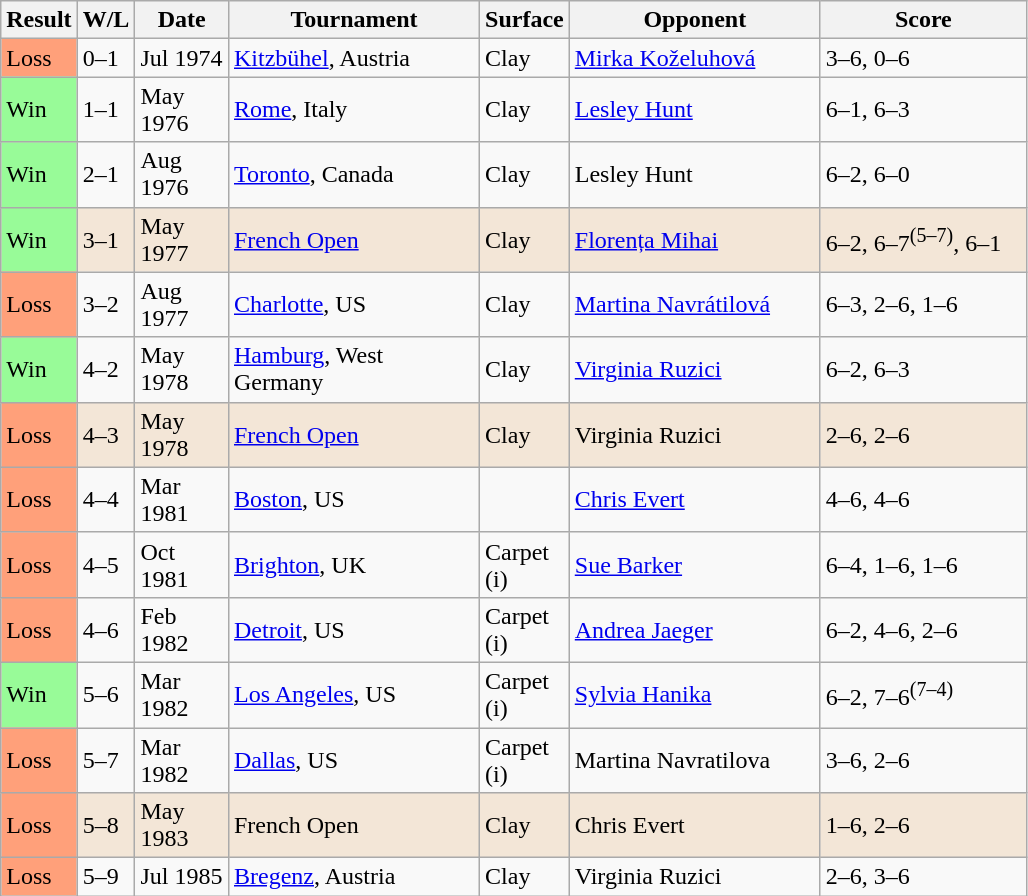<table class="sortable wikitable">
<tr>
<th>Result</th>
<th style="width:25px" class="unsortable">W/L</th>
<th style="width:55px">Date</th>
<th style="width:160px">Tournament</th>
<th style="width:50px">Surface</th>
<th style="width:160px">Opponent</th>
<th style="width:130px" class="unsortable">Score</th>
</tr>
<tr>
<td style="background:#ffa07a;">Loss</td>
<td>0–1</td>
<td>Jul 1974</td>
<td><a href='#'>Kitzbühel</a>, Austria</td>
<td>Clay</td>
<td> <a href='#'>Mirka Koželuhová</a></td>
<td>3–6, 0–6</td>
</tr>
<tr>
<td style="background:#98fb98;">Win</td>
<td>1–1</td>
<td>May 1976</td>
<td><a href='#'>Rome</a>, Italy</td>
<td>Clay</td>
<td> <a href='#'>Lesley Hunt</a></td>
<td>6–1, 6–3</td>
</tr>
<tr>
<td style="background:#98fb98;">Win</td>
<td>2–1</td>
<td>Aug 1976</td>
<td><a href='#'>Toronto</a>, Canada</td>
<td>Clay</td>
<td> Lesley Hunt</td>
<td>6–2, 6–0</td>
</tr>
<tr bgcolor="#f3e6d7">
<td style="background:#98fb98;">Win</td>
<td>3–1</td>
<td>May 1977</td>
<td><a href='#'>French Open</a></td>
<td>Clay</td>
<td> <a href='#'>Florența Mihai</a></td>
<td>6–2, 6–7<sup>(5–7)</sup>, 6–1</td>
</tr>
<tr>
<td style="background:#ffa07a;">Loss</td>
<td>3–2</td>
<td>Aug 1977</td>
<td><a href='#'>Charlotte</a>, US</td>
<td>Clay</td>
<td> <a href='#'>Martina Navrátilová</a></td>
<td>6–3, 2–6, 1–6</td>
</tr>
<tr>
<td style="background:#98fb98;">Win</td>
<td>4–2</td>
<td>May 1978</td>
<td><a href='#'>Hamburg</a>, West Germany</td>
<td>Clay</td>
<td> <a href='#'>Virginia Ruzici</a></td>
<td>6–2, 6–3</td>
</tr>
<tr bgcolor="#f3e6d7">
<td style="background:#ffa07a;">Loss</td>
<td>4–3</td>
<td>May 1978</td>
<td><a href='#'>French Open</a></td>
<td>Clay</td>
<td> Virginia Ruzici</td>
<td>2–6, 2–6</td>
</tr>
<tr>
<td style="background:#ffa07a;">Loss</td>
<td>4–4</td>
<td>Mar 1981</td>
<td><a href='#'>Boston</a>, US</td>
<td></td>
<td> <a href='#'>Chris Evert</a></td>
<td>4–6, 4–6</td>
</tr>
<tr>
<td style="background:#ffa07a;">Loss</td>
<td>4–5</td>
<td>Oct 1981</td>
<td><a href='#'>Brighton</a>, UK</td>
<td>Carpet (i)</td>
<td> <a href='#'>Sue Barker</a></td>
<td>6–4, 1–6, 1–6</td>
</tr>
<tr>
<td style="background:#ffa07a;">Loss</td>
<td>4–6</td>
<td>Feb 1982</td>
<td><a href='#'>Detroit</a>, US</td>
<td>Carpet (i)</td>
<td> <a href='#'>Andrea Jaeger</a></td>
<td>6–2, 4–6, 2–6</td>
</tr>
<tr>
<td style="background:#98fb98;">Win</td>
<td>5–6</td>
<td>Mar 1982</td>
<td><a href='#'>Los Angeles</a>, US</td>
<td>Carpet (i)</td>
<td> <a href='#'>Sylvia Hanika</a></td>
<td>6–2, 7–6<sup>(7–4)</sup></td>
</tr>
<tr>
<td style="background:#ffa07a;">Loss</td>
<td>5–7</td>
<td>Mar 1982</td>
<td><a href='#'>Dallas</a>, US</td>
<td>Carpet (i)</td>
<td> Martina Navratilova</td>
<td>3–6, 2–6</td>
</tr>
<tr bgcolor="#f3e6d7">
<td style="background:#ffa07a;">Loss</td>
<td>5–8</td>
<td>May 1983</td>
<td>French Open</td>
<td>Clay</td>
<td> Chris Evert</td>
<td>1–6, 2–6</td>
</tr>
<tr>
<td style="background:#ffa07a;">Loss</td>
<td>5–9</td>
<td>Jul 1985</td>
<td><a href='#'>Bregenz</a>, Austria</td>
<td>Clay</td>
<td> Virginia Ruzici</td>
<td>2–6, 3–6</td>
</tr>
</table>
